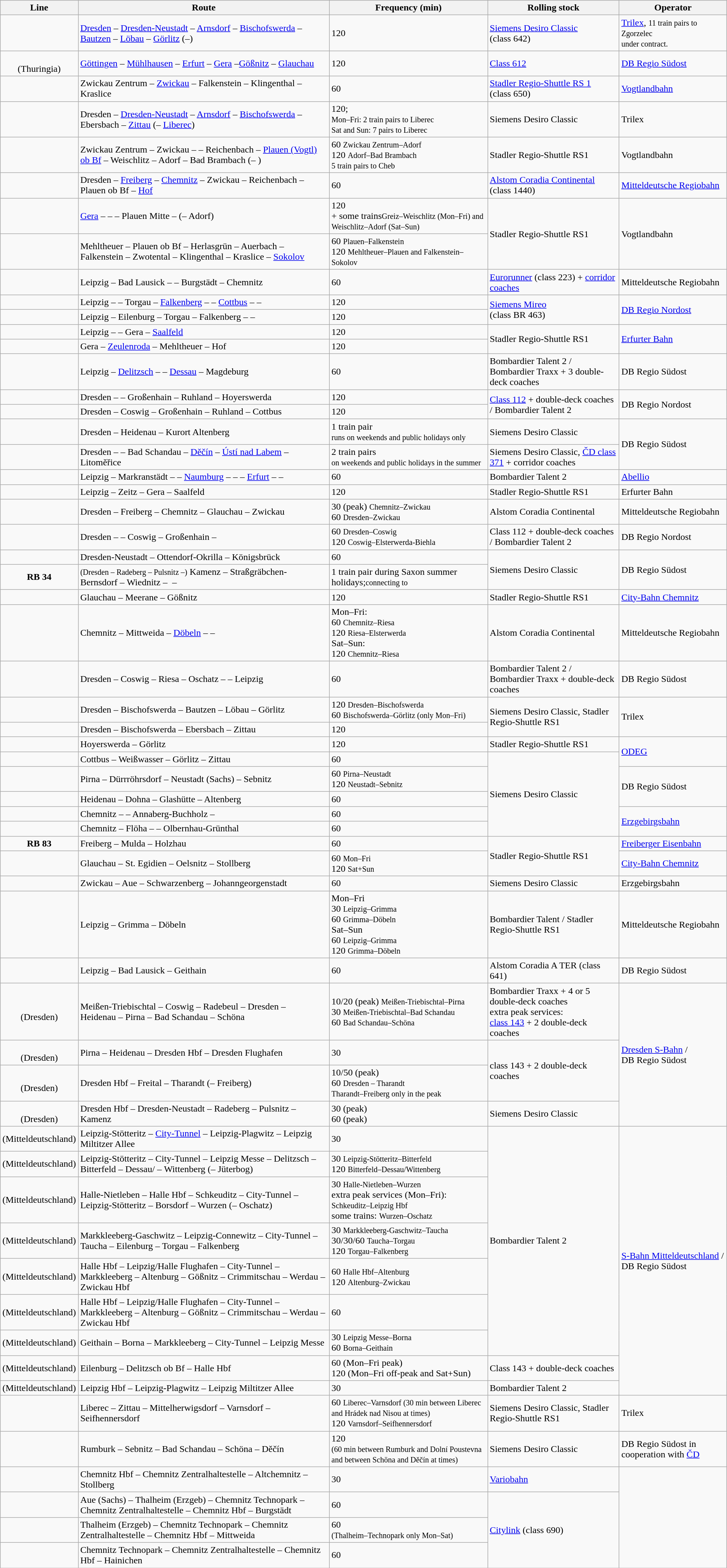<table class="wikitable">
<tr>
<th>Line</th>
<th>Route</th>
<th>Frequency (min)</th>
<th>Rolling stock</th>
<th>Operator</th>
</tr>
<tr>
<td style="text-align:center"></td>
<td><a href='#'>Dresden</a> – <a href='#'>Dresden-Neustadt</a> – <a href='#'>Arnsdorf</a> – <a href='#'>Bischofswerda</a> – <a href='#'>Bautzen</a> – <a href='#'>Löbau</a> – <a href='#'>Görlitz</a> (–)</td>
<td>120</td>
<td><a href='#'>Siemens Desiro Classic</a><br>(class 642)</td>
<td><a href='#'>Trilex</a>, <small>11 train pairs to Zgorzelec<br> under contract.</small></td>
</tr>
<tr>
<td style="text-align:center"> <br>(Thuringia)</td>
<td><a href='#'>Göttingen</a> – <a href='#'>Mühlhausen</a> – <a href='#'>Erfurt</a> – <a href='#'>Gera</a> –<a href='#'>Gößnitz</a> – <a href='#'>Glauchau</a></td>
<td>120</td>
<td><a href='#'>Class 612</a></td>
<td><a href='#'>DB Regio Südost</a></td>
</tr>
<tr>
<td style="text-align:center"></td>
<td>Zwickau Zentrum – <a href='#'>Zwickau</a> – Falkenstein – Klingenthal – Kraslice</td>
<td>60</td>
<td><a href='#'>Stadler Regio-Shuttle RS 1</a><br>(class 650)</td>
<td><a href='#'>Vogtlandbahn</a></td>
</tr>
<tr>
<td style="text-align:center"></td>
<td>Dresden – <a href='#'>Dresden-Neustadt</a> – <a href='#'>Arnsdorf</a> – <a href='#'>Bischofswerda</a> – Ebersbach  – <a href='#'>Zittau</a> (– <a href='#'>Liberec</a>)</td>
<td>120;<br><small>Mon–Fri: 2 train pairs to Liberec<br>Sat and Sun: 7 pairs to Liberec</small></td>
<td>Siemens Desiro Classic</td>
<td>Trilex</td>
</tr>
<tr>
<td style="text-align:center"></td>
<td>Zwickau Zentrum – Zwickau –  – Reichenbach – <a href='#'>Plauen (Vogtl) ob Bf</a> – Weischlitz – Adorf – Bad Brambach (– )</td>
<td>60 <small>Zwickau Zentrum–Adorf</small><br>120 <small>Adorf–Bad Brambach<br>5 train pairs to Cheb</small></td>
<td>Stadler Regio-Shuttle RS1</td>
<td>Vogtlandbahn</td>
</tr>
<tr>
<td style="text-align:center"></td>
<td>Dresden – <a href='#'>Freiberg</a> – <a href='#'>Chemnitz</a> – Zwickau – Reichenbach – Plauen ob Bf – <a href='#'>Hof</a></td>
<td>60</td>
<td><a href='#'>Alstom Coradia Continental</a> (class 1440)</td>
<td><a href='#'>Mitteldeutsche Regiobahn</a></td>
</tr>
<tr>
<td style="text-align:center"></td>
<td><a href='#'>Gera</a> –  –  – Plauen Mitte –  (– Adorf)</td>
<td>120<br>+ some trains<small>Greiz–Weischlitz (Mon–Fri) and Weischlitz–Adorf (Sat–Sun)</small></td>
<td rowspan="2">Stadler Regio-Shuttle RS1</td>
<td rowspan="2">Vogtlandbahn</td>
</tr>
<tr>
<td style="text-align:center"></td>
<td>Mehltheuer – Plauen ob Bf – Herlasgrün – Auerbach – Falkenstein – Zwotental – Klingenthal – Kraslice – <a href='#'>Sokolov</a></td>
<td>60 <small>Plauen–Falkenstein</small><br>120 <small>Mehltheuer–Plauen and Falkenstein–Sokolov</small></td>
</tr>
<tr>
<td style="text-align:center"></td>
<td>Leipzig – Bad Lausick –  – Burgstädt – Chemnitz</td>
<td>60</td>
<td><a href='#'>Eurorunner</a> (class 223) + <a href='#'>corridor coaches</a></td>
<td>Mitteldeutsche Regiobahn</td>
</tr>
<tr>
<td style="text-align:center"></td>
<td>Leipzig –  – Torgau – <a href='#'>Falkenberg</a> –  – <a href='#'>Cottbus</a> –  – </td>
<td>120</td>
<td rowspan="2"><a href='#'>Siemens Mireo</a><br>(class BR 463)</td>
<td rowspan="2"><a href='#'>DB Regio Nordost</a></td>
</tr>
<tr>
<td style="text-align:center"></td>
<td>Leipzig – Eilenburg – Torgau – Falkenberg –  – </td>
<td>120</td>
</tr>
<tr>
<td style="text-align:center"></td>
<td>Leipzig –  – Gera – <a href='#'>Saalfeld</a></td>
<td>120</td>
<td rowspan="2">Stadler Regio-Shuttle RS1</td>
<td rowspan="2"><a href='#'>Erfurter Bahn</a></td>
</tr>
<tr>
<td style="text-align:center"></td>
<td>Gera – <a href='#'>Zeulenroda</a> – Mehltheuer – Hof</td>
<td>120</td>
</tr>
<tr>
<td style="text-align:center"></td>
<td>Leipzig – <a href='#'>Delitzsch</a> –  – <a href='#'>Dessau</a> – Magdeburg</td>
<td>60</td>
<td>Bombardier Talent 2 / Bombardier Traxx + 3 double-deck coaches</td>
<td>DB Regio Südost</td>
</tr>
<tr>
<td style="text-align:center"></td>
<td>Dresden –  – Großenhain – Ruhland – Hoyerswerda</td>
<td>120</td>
<td rowspan="2"><a href='#'>Class 112</a> + double-deck coaches / Bombardier Talent 2</td>
<td rowspan="2">DB Regio Nordost</td>
</tr>
<tr>
<td style="text-align:center"></td>
<td>Dresden – Coswig – Großenhain – Ruhland – Cottbus</td>
<td>120</td>
</tr>
<tr>
<td style="text-align:center"></td>
<td>Dresden – Heidenau – Kurort Altenberg</td>
<td>1 train pair<br><small>runs on weekends and public holidays only</small></td>
<td>Siemens Desiro Classic</td>
<td rowspan="2">DB Regio Südost</td>
</tr>
<tr>
<td style="text-align:center"></td>
<td>Dresden –  – Bad Schandau – <a href='#'>Děčín</a> – <a href='#'>Ústí nad Labem</a> – Litoměřice</td>
<td>2 train pairs<br><small>on weekends and public holidays in the summer</small></td>
<td>Siemens Desiro Classic, <a href='#'>ČD class 371</a> + corridor coaches</td>
</tr>
<tr>
<td style="text-align:center"></td>
<td>Leipzig – Markranstädt –  – <a href='#'>Naumburg</a> –  –  – <a href='#'>Erfurt</a> –  – </td>
<td>60</td>
<td>Bombardier Talent 2</td>
<td><a href='#'>Abellio</a></td>
</tr>
<tr>
<td style="text-align:center"></td>
<td>Leipzig – Zeitz – Gera – Saalfeld</td>
<td>120</td>
<td>Stadler Regio-Shuttle RS1</td>
<td>Erfurter Bahn</td>
</tr>
<tr>
<td style="text-align:center"></td>
<td>Dresden – Freiberg – Chemnitz – Glauchau – Zwickau</td>
<td>30 (peak) <small>Chemnitz–Zwickau</small><br>60 <small>Dresden–Zwickau</small></td>
<td>Alstom Coradia Continental</td>
<td>Mitteldeutsche Regiobahn</td>
</tr>
<tr>
<td style="text-align:center"></td>
<td>Dresden –  – Coswig – Großenhain – </td>
<td>60 <small>Dresden–Coswig</small><br>120 <small>Coswig–Elsterwerda-Biehla</small></td>
<td>Class 112 + double-deck coaches / Bombardier Talent 2</td>
<td>DB Regio Nordost</td>
</tr>
<tr>
<td style="text-align:center"></td>
<td>Dresden-Neustadt – Ottendorf-Okrilla – Königsbrück</td>
<td>60</td>
<td rowspan="2">Siemens Desiro Classic</td>
<td rowspan="2">DB Regio Südost</td>
</tr>
<tr>
<td style="text-align:center"><strong>RB 34</strong></td>
<td><small>(Dresden – Radeberg – Pulsnitz –)</small> Kamenz – Straßgräbchen-Bernsdorf – Wiednitz –  – </td>
<td>1 train pair during Saxon summer holidays;<small>connecting to </small></td>
</tr>
<tr>
<td style="text-align:center"></td>
<td>Glauchau – Meerane – Gößnitz</td>
<td>120</td>
<td>Stadler Regio-Shuttle RS1</td>
<td><a href='#'>City-Bahn Chemnitz</a></td>
</tr>
<tr>
<td style="text-align:center"></td>
<td>Chemnitz – Mittweida – <a href='#'>Döbeln</a> –  – </td>
<td>Mon–Fri:<br>60 <small>Chemnitz–Riesa</small><br>120 <small>Riesa–Elsterwerda</small><br>Sat–Sun:<br>120 <small>Chemnitz–Riesa</small></td>
<td>Alstom Coradia Continental</td>
<td>Mitteldeutsche Regiobahn</td>
</tr>
<tr>
<td style="text-align:center"></td>
<td>Dresden – Coswig – Riesa – Oschatz –  – Leipzig</td>
<td>60</td>
<td>Bombardier Talent 2 / Bombardier Traxx + double-deck coaches</td>
<td>DB Regio Südost</td>
</tr>
<tr>
<td style="text-align:center"></td>
<td>Dresden – Bischofswerda – Bautzen – Löbau – Görlitz</td>
<td>120 <small>Dresden–Bischofswerda</small><br>60 <small>Bischofswerda–Görlitz (only Mon–Fri)</small></td>
<td rowspan="2">Siemens Desiro Classic, Stadler Regio-Shuttle RS1</td>
<td rowspan="2">Trilex</td>
</tr>
<tr>
<td style="text-align:center"></td>
<td>Dresden – Bischofswerda – Ebersbach – Zittau</td>
<td>120</td>
</tr>
<tr>
<td style="text-align:center"></td>
<td>Hoyerswerda – Görlitz</td>
<td>120</td>
<td>Stadler Regio-Shuttle RS1</td>
<td rowspan="2"><a href='#'>ODEG</a></td>
</tr>
<tr>
<td style="text-align:center"></td>
<td>Cottbus – Weißwasser – Görlitz – Zittau</td>
<td>60</td>
<td rowspan="5">Siemens Desiro Classic</td>
</tr>
<tr>
<td style="text-align:center"></td>
<td>Pirna – Dürrröhrsdorf – Neustadt (Sachs) – Sebnitz</td>
<td>60 <small>Pirna–Neustadt</small><br>120 <small>Neustadt–Sebnitz</small></td>
<td rowspan="2">DB Regio Südost</td>
</tr>
<tr>
<td style="text-align:center"></td>
<td>Heidenau – Dohna – Glashütte – Altenberg</td>
<td>60</td>
</tr>
<tr>
<td style="text-align:center"></td>
<td>Chemnitz –  – Annaberg-Buchholz – </td>
<td>60</td>
<td rowspan="2"><a href='#'>Erzgebirgsbahn</a></td>
</tr>
<tr>
<td style="text-align:center"></td>
<td>Chemnitz – Flöha –  – Olbernhau-Grünthal</td>
<td>60</td>
</tr>
<tr>
<td style="text-align:center"><strong>RB 83</strong></td>
<td>Freiberg – Mulda – Holzhau</td>
<td>60</td>
<td rowspan="2">Stadler Regio-Shuttle RS1</td>
<td><a href='#'>Freiberger Eisenbahn</a></td>
</tr>
<tr>
<td style="text-align:center"></td>
<td>Glauchau – St. Egidien – Oelsnitz – Stollberg</td>
<td>60 <small>Mon–Fri</small><br>120 <small>Sat+Sun</small><br></td>
<td><a href='#'>City-Bahn Chemnitz</a></td>
</tr>
<tr>
<td style="text-align:center"></td>
<td>Zwickau – Aue – Schwarzenberg – Johanngeorgenstadt</td>
<td>60</td>
<td>Siemens Desiro Classic</td>
<td>Erzgebirgsbahn</td>
</tr>
<tr>
<td style="text-align:center"></td>
<td>Leipzig – Grimma – Döbeln</td>
<td>Mon–Fri<br>30 <small>Leipzig–Grimma</small><br>60 <small>Grimma–Döbeln</small><br>Sat–Sun<br>60 <small>Leipzig–Grimma</small><br>120 <small>Grimma–Döbeln</small></td>
<td>Bombardier Talent / Stadler Regio-Shuttle RS1</td>
<td>Mitteldeutsche Regiobahn</td>
</tr>
<tr>
<td style="text-align:center"></td>
<td>Leipzig – Bad Lausick – Geithain</td>
<td>60</td>
<td>Alstom Coradia A TER (class 641)</td>
<td>DB Regio Südost</td>
</tr>
<tr>
<td style="text-align:center"><br> (Dresden)</td>
<td>Meißen-Triebischtal – Coswig – Radebeul – Dresden – Heidenau – Pirna – Bad Schandau – Schöna</td>
<td>10/20 (peak) <small>Meißen-Triebischtal–Pirna</small><br>30 <small>Meißen-Triebischtal–Bad Schandau</small><br>60 <small>Bad Schandau–Schöna</small></td>
<td>Bombardier Traxx + 4 or 5 double-deck coaches<br>extra peak services:<br><a href='#'>class 143</a> + 2 double-deck coaches</td>
<td rowspan="4"><a href='#'>Dresden S-Bahn</a> /<br>DB Regio Südost</td>
</tr>
<tr>
<td style="text-align:center"><br> (Dresden)</td>
<td>Pirna – Heidenau – Dresden Hbf – Dresden Flughafen</td>
<td>30</td>
<td rowspan="2">class 143 + 2 double-deck coaches</td>
</tr>
<tr>
<td style="text-align:center"><br> (Dresden)</td>
<td>Dresden Hbf – Freital – Tharandt (– Freiberg)</td>
<td>10/50 (peak)<br>60 <small>Dresden – Tharandt</small><br> <small>Tharandt–Freiberg only in the peak</small></td>
</tr>
<tr>
<td style="text-align:center"><br> (Dresden)</td>
<td>Dresden Hbf – Dresden-Neustadt – Radeberg – Pulsnitz – Kamenz</td>
<td>30 (peak)<br>60 (peak)</td>
<td>Siemens Desiro Classic</td>
</tr>
<tr>
<td style="text-align:center"> (Mitteldeutschland)</td>
<td>Leipzig-Stötteritz – <a href='#'>City-Tunnel</a> – Leipzig-Plagwitz – Leipzig Miltitzer Allee</td>
<td>30</td>
<td rowspan="7">Bombardier Talent 2</td>
<td rowspan="9"><a href='#'>S-Bahn Mitteldeutschland</a> /<br>DB Regio Südost</td>
</tr>
<tr>
<td style="text-align:center"> (Mitteldeutschland)</td>
<td>Leipzig-Stötteritz – City-Tunnel – Leipzig Messe – Delitzsch – Bitterfeld – Dessau/ – Wittenberg (– Jüterbog)</td>
<td>30 <small>Leipzig-Stötteritz–Bitterfeld</small><br>120 <small>Bitterfeld–Dessau/Wittenberg</small></td>
</tr>
<tr>
<td style="text-align:center"> (Mitteldeutschland)</td>
<td>Halle-Nietleben – Halle Hbf – Schkeuditz – City-Tunnel – Leipzig-Stötteritz – Borsdorf – Wurzen (– Oschatz)</td>
<td>30 <small>Halle-Nietleben–Wurzen</small><br>extra peak services (Mon–Fri): <small>Schkeuditz–Leipzig Hbf</small><br>some trains: <small>Wurzen–Oschatz</small></td>
</tr>
<tr>
<td style="text-align:center"> (Mitteldeutschland)</td>
<td>Markkleeberg-Gaschwitz – Leipzig-Connewitz – City-Tunnel – Taucha – Eilenburg – Torgau – Falkenberg</td>
<td>30 <small>Markkleeberg-Gaschwitz–Taucha</small><br>30/30/60 <small>Taucha–Torgau</small><br>120 <small>Torgau–Falkenberg</small></td>
</tr>
<tr>
<td style="text-align:center"> (Mitteldeutschland)</td>
<td>Halle Hbf – Leipzig/Halle Flughafen – City-Tunnel – Markkleeberg – Altenburg – Gößnitz – Crimmitschau – Werdau – Zwickau Hbf</td>
<td>60 <small>Halle Hbf–Altenburg</small><br>120 <small>Altenburg–Zwickau</small></td>
</tr>
<tr>
<td style="text-align:center"> (Mitteldeutschland)</td>
<td>Halle Hbf – Leipzig/Halle Flughafen – City-Tunnel – Markkleeberg – Altenburg – Gößnitz – Crimmitschau – Werdau – Zwickau Hbf</td>
<td>60</td>
</tr>
<tr>
<td align="Center"> (Mitteldeutschland)</td>
<td>Geithain – Borna – Markkleeberg – City-Tunnel – Leipzig Messe</td>
<td>30 <small>Leipzig Messe–Borna</small><br>60 <small>Borna–Geithain</small></td>
</tr>
<tr>
<td align="Center"> (Mitteldeutschland)</td>
<td>Eilenburg – Delitzsch ob Bf – Halle Hbf</td>
<td>60 (Mon–Fri peak)<br>120 (Mon–Fri off-peak and Sat+Sun)</td>
<td>Class 143 + double-deck coaches</td>
</tr>
<tr>
<td style="text-align:center"> (Mitteldeutschland)</td>
<td>Leipzig Hbf – Leipzig-Plagwitz – Leipzig Miltitzer Allee</td>
<td>30</td>
<td>Bombardier Talent 2</td>
</tr>
<tr>
<td style="text-align:center"></td>
<td>Liberec – Zittau – Mittelherwigsdorf – Varnsdorf – Seifhennersdorf</td>
<td>60 <small>Liberec–Varnsdorf (30 min between Liberec and Hrádek nad Nisou at times)</small><br>120 <small>Varnsdorf–Seifhennersdorf</small></td>
<td>Siemens Desiro Classic, Stadler Regio-Shuttle RS1</td>
<td>Trilex</td>
</tr>
<tr>
<td style="text-align:center"></td>
<td>Rumburk – Sebnitz – Bad Schandau – Schöna – Děčín</td>
<td>120 <small><br>(60 min between Rumburk and Dolní Poustevna and between Schöna and Děčín at times)</small></td>
<td>Siemens Desiro Classic</td>
<td>DB Regio Südost in cooperation with <a href='#'>ČD</a></td>
</tr>
<tr>
<td style="text-align:center"></td>
<td>Chemnitz Hbf – Chemnitz Zentralhaltestelle – Altchemnitz – Stollberg</td>
<td>30</td>
<td><a href='#'>Variobahn</a></td>
<td rowspan="4"><a href='#'></a></td>
</tr>
<tr>
<td style="text-align:center"></td>
<td>Aue (Sachs) – Thalheim (Erzgeb) – Chemnitz Technopark – Chemnitz Zentralhaltestelle – Chemnitz Hbf – Burgstädt</td>
<td>60</td>
<td rowspan="3"><a href='#'>Citylink</a> (class 690)</td>
</tr>
<tr>
<td style="text-align:center"></td>
<td>Thalheim (Erzgeb) – Chemnitz Technopark – Chemnitz Zentralhaltestelle – Chemnitz Hbf – Mittweida</td>
<td>60<br><small>(Thalheim–Technopark only Mon–Sat)</small></td>
</tr>
<tr>
<td style="text-align:center"></td>
<td>Chemnitz Technopark – Chemnitz Zentralhaltestelle – Chemnitz Hbf – Hainichen</td>
<td>60</td>
</tr>
</table>
